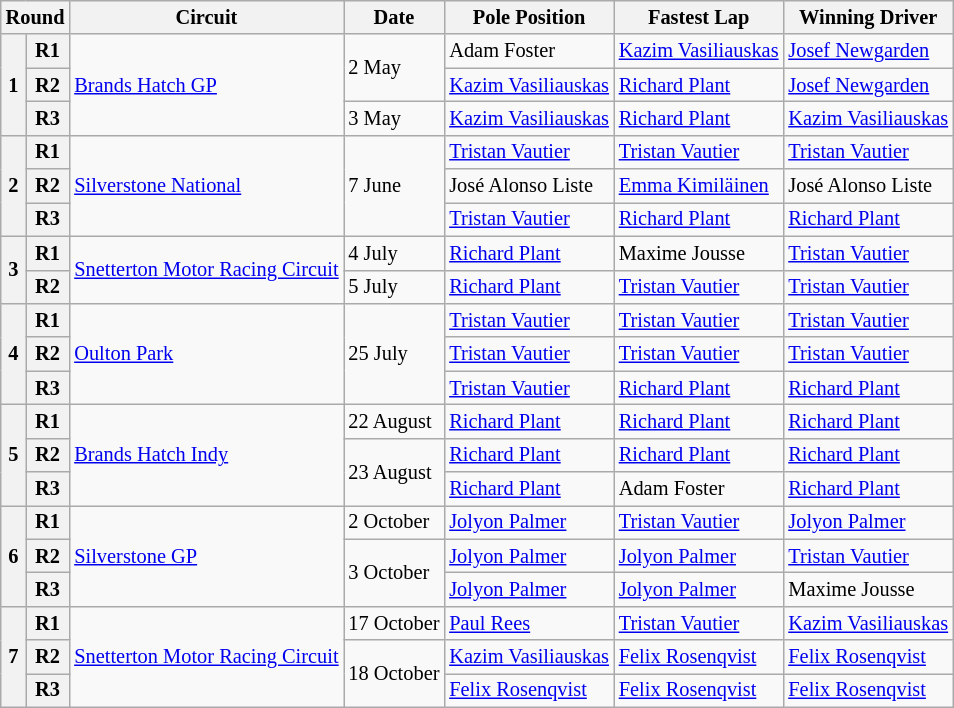<table class="wikitable" style="font-size:85%">
<tr>
<th colspan=2>Round</th>
<th>Circuit</th>
<th>Date</th>
<th>Pole Position</th>
<th>Fastest Lap</th>
<th>Winning Driver</th>
</tr>
<tr>
<th rowspan=3>1</th>
<th>R1</th>
<td rowspan=3><a href='#'>Brands Hatch GP</a></td>
<td rowspan=2>2 May</td>
<td> Adam Foster</td>
<td> <a href='#'>Kazim Vasiliauskas</a></td>
<td> <a href='#'>Josef Newgarden</a></td>
</tr>
<tr>
<th>R2</th>
<td> <a href='#'>Kazim Vasiliauskas</a></td>
<td> <a href='#'>Richard Plant</a></td>
<td> <a href='#'>Josef Newgarden</a></td>
</tr>
<tr>
<th>R3</th>
<td>3 May</td>
<td> <a href='#'>Kazim Vasiliauskas</a></td>
<td> <a href='#'>Richard Plant</a></td>
<td> <a href='#'>Kazim Vasiliauskas</a></td>
</tr>
<tr>
<th rowspan=3>2</th>
<th>R1</th>
<td rowspan=3><a href='#'>Silverstone National</a></td>
<td rowspan=3>7 June</td>
<td> <a href='#'>Tristan Vautier</a></td>
<td> <a href='#'>Tristan Vautier</a></td>
<td> <a href='#'>Tristan Vautier</a></td>
</tr>
<tr>
<th>R2</th>
<td> José Alonso Liste</td>
<td> <a href='#'>Emma Kimiläinen</a></td>
<td> José Alonso Liste</td>
</tr>
<tr>
<th>R3</th>
<td> <a href='#'>Tristan Vautier</a></td>
<td> <a href='#'>Richard Plant</a></td>
<td> <a href='#'>Richard Plant</a></td>
</tr>
<tr>
<th rowspan=2>3</th>
<th>R1</th>
<td rowspan=2><a href='#'>Snetterton Motor Racing Circuit</a></td>
<td>4 July</td>
<td> <a href='#'>Richard Plant</a></td>
<td> Maxime Jousse</td>
<td> <a href='#'>Tristan Vautier</a></td>
</tr>
<tr>
<th>R2</th>
<td>5 July</td>
<td> <a href='#'>Richard Plant</a></td>
<td> <a href='#'>Tristan Vautier</a></td>
<td> <a href='#'>Tristan Vautier</a></td>
</tr>
<tr>
<th rowspan=3>4</th>
<th>R1</th>
<td rowspan=3><a href='#'>Oulton Park</a></td>
<td rowspan=3>25 July</td>
<td> <a href='#'>Tristan Vautier</a></td>
<td> <a href='#'>Tristan Vautier</a></td>
<td> <a href='#'>Tristan Vautier</a></td>
</tr>
<tr>
<th>R2</th>
<td> <a href='#'>Tristan Vautier</a></td>
<td> <a href='#'>Tristan Vautier</a></td>
<td> <a href='#'>Tristan Vautier</a></td>
</tr>
<tr>
<th>R3</th>
<td> <a href='#'>Tristan Vautier</a></td>
<td> <a href='#'>Richard Plant</a></td>
<td> <a href='#'>Richard Plant</a></td>
</tr>
<tr>
<th rowspan=3>5</th>
<th>R1</th>
<td rowspan=3><a href='#'>Brands Hatch Indy</a></td>
<td>22 August</td>
<td> <a href='#'>Richard Plant</a></td>
<td> <a href='#'>Richard Plant</a></td>
<td> <a href='#'>Richard Plant</a></td>
</tr>
<tr>
<th>R2</th>
<td rowspan=2>23 August</td>
<td> <a href='#'>Richard Plant</a></td>
<td> <a href='#'>Richard Plant</a></td>
<td> <a href='#'>Richard Plant</a></td>
</tr>
<tr>
<th>R3</th>
<td> <a href='#'>Richard Plant</a></td>
<td> Adam Foster</td>
<td> <a href='#'>Richard Plant</a></td>
</tr>
<tr>
<th rowspan=3>6</th>
<th>R1</th>
<td rowspan=3><a href='#'>Silverstone GP</a></td>
<td>2 October</td>
<td> <a href='#'>Jolyon Palmer</a></td>
<td> <a href='#'>Tristan Vautier</a></td>
<td> <a href='#'>Jolyon Palmer</a></td>
</tr>
<tr>
<th>R2</th>
<td rowspan=2>3 October</td>
<td> <a href='#'>Jolyon Palmer</a></td>
<td> <a href='#'>Jolyon Palmer</a></td>
<td> <a href='#'>Tristan Vautier</a></td>
</tr>
<tr>
<th>R3</th>
<td> <a href='#'>Jolyon Palmer</a></td>
<td> <a href='#'>Jolyon Palmer</a></td>
<td> Maxime Jousse</td>
</tr>
<tr>
<th rowspan=3>7</th>
<th>R1</th>
<td rowspan=3><a href='#'>Snetterton Motor Racing Circuit</a></td>
<td>17 October</td>
<td> <a href='#'>Paul Rees</a></td>
<td> <a href='#'>Tristan Vautier</a></td>
<td> <a href='#'>Kazim Vasiliauskas</a></td>
</tr>
<tr>
<th>R2</th>
<td rowspan=2>18 October</td>
<td> <a href='#'>Kazim Vasiliauskas</a></td>
<td> <a href='#'>Felix Rosenqvist</a></td>
<td> <a href='#'>Felix Rosenqvist</a></td>
</tr>
<tr>
<th>R3</th>
<td> <a href='#'>Felix Rosenqvist</a></td>
<td> <a href='#'>Felix Rosenqvist</a></td>
<td> <a href='#'>Felix Rosenqvist</a></td>
</tr>
</table>
